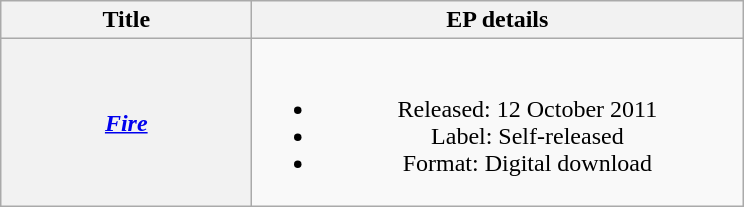<table class="wikitable plainrowheaders" style="text-align:center">
<tr>
<th scope="col" style="width:10em;">Title</th>
<th scope="col" style="width:20em;">EP details</th>
</tr>
<tr>
<th scope="row"><em><a href='#'>Fire</a></em></th>
<td><br><ul><li>Released: 12 October 2011</li><li>Label: Self-released</li><li>Format: Digital download</li></ul></td>
</tr>
</table>
